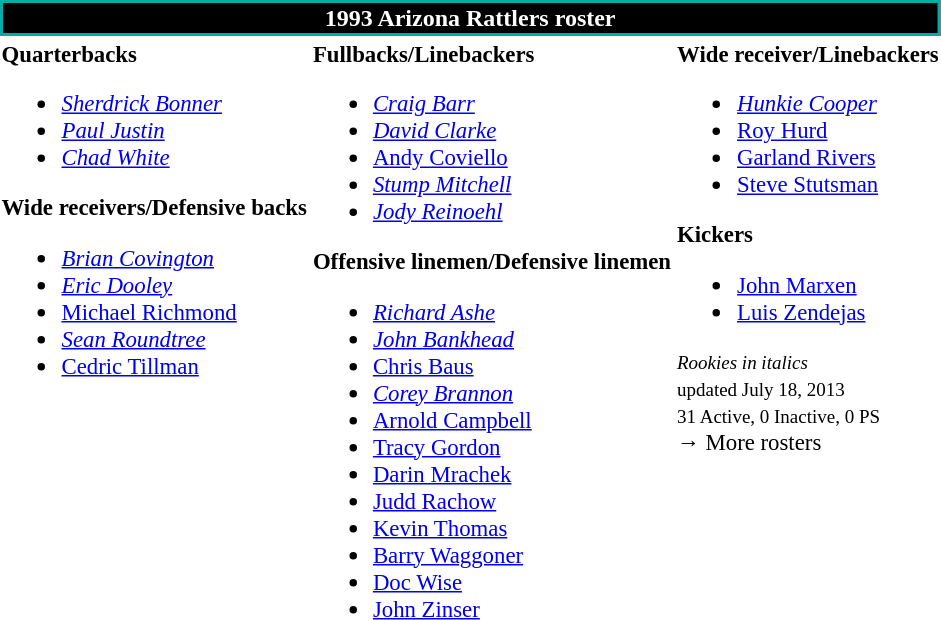<table class="toccolours" style="text-align: left;">
<tr>
<th colspan="7" style="background:black; border:2px solid #00ADA9; color:white; text-align:center;">1993 Arizona Rattlers roster</th>
</tr>
<tr>
<td style="font-size: 95%;" valign="top"><strong>Quarterbacks</strong><br><ul><li> <em><a href='#'>Sherdrick Bonner</a></em></li><li> <em><a href='#'>Paul Justin</a></em></li><li> <em><a href='#'>Chad White</a></em></li></ul><strong>Wide receivers/Defensive backs</strong><ul><li> <em><a href='#'>Brian Covington</a></em></li><li> <em><a href='#'>Eric Dooley</a></em></li><li> <a href='#'>Michael Richmond</a></li><li> <em><a href='#'>Sean Roundtree</a></em></li><li> <a href='#'>Cedric Tillman</a></li></ul></td>
<td style="font-size: 95%;" valign="top"><strong>Fullbacks/Linebackers</strong><br><ul><li> <em><a href='#'>Craig Barr</a></em></li><li> <em><a href='#'>David Clarke</a></em></li><li> <a href='#'>Andy Coviello</a></li><li> <em><a href='#'>Stump Mitchell</a></em></li><li> <em><a href='#'>Jody Reinoehl</a></em></li></ul><strong>Offensive linemen/Defensive linemen</strong><ul><li> <em><a href='#'>Richard Ashe</a></em></li><li> <em><a href='#'>John Bankhead</a></em></li><li> <a href='#'>Chris Baus</a></li><li> <em><a href='#'>Corey Brannon</a></em></li><li> <a href='#'>Arnold Campbell</a></li><li> <a href='#'>Tracy Gordon</a></li><li> <a href='#'>Darin Mrachek</a></li><li> <a href='#'>Judd Rachow</a></li><li> <a href='#'>Kevin Thomas</a></li><li> <a href='#'>Barry Waggoner</a></li><li> <a href='#'>Doc Wise</a></li><li> <a href='#'>John Zinser</a></li></ul></td>
<td style="font-size: 95%;" valign="top"><strong>Wide receiver/Linebackers</strong><br><ul><li> <em><a href='#'>Hunkie Cooper</a></em></li><li> <a href='#'>Roy Hurd</a></li><li> <a href='#'>Garland Rivers</a></li><li> <a href='#'>Steve Stutsman</a></li></ul><strong>Kickers</strong><ul><li> <a href='#'>John Marxen</a></li><li> <a href='#'>Luis Zendejas</a></li></ul><small><em>Rookies in italics</em><br> updated July 18, 2013</small><br>
<small>31 Active, 0 Inactive, 0 PS</small><br>→ More rosters</td>
</tr>
<tr>
</tr>
</table>
